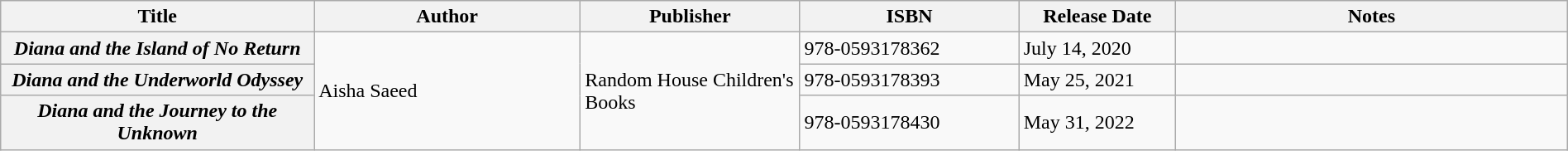<table class="wikitable" width="100%">
<tr>
<th width="20%">Title</th>
<th width="17%">Author</th>
<th width="14%">Publisher</th>
<th width="14%">ISBN</th>
<th width="10%">Release Date</th>
<th width="25%">Notes</th>
</tr>
<tr>
<th><em>Diana and the Island of No Return</em></th>
<td rowspan="3">Aisha Saeed</td>
<td rowspan="3">Random House Children's Books</td>
<td>978-0593178362</td>
<td>July 14, 2020</td>
<td></td>
</tr>
<tr>
<th><em>Diana and the Underworld Odyssey</em></th>
<td>978-0593178393</td>
<td>May 25, 2021</td>
<td></td>
</tr>
<tr>
<th><em>Diana and the Journey to the Unknown</em></th>
<td>978-0593178430</td>
<td>May 31, 2022</td>
<td></td>
</tr>
</table>
